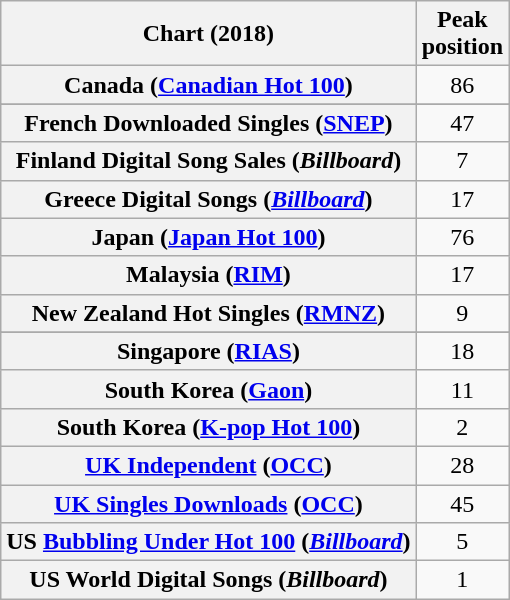<table class="wikitable sortable plainrowheaders" style="text-align:center">
<tr>
<th>Chart (2018)</th>
<th>Peak<br>position</th>
</tr>
<tr>
<th scope="row">Canada (<a href='#'>Canadian Hot 100</a>)</th>
<td>86</td>
</tr>
<tr>
</tr>
<tr>
<th scope="row">French Downloaded Singles (<a href='#'>SNEP</a>)</th>
<td>47</td>
</tr>
<tr>
<th scope="row">Finland Digital Song Sales (<em>Billboard</em>)</th>
<td>7</td>
</tr>
<tr>
<th scope="row">Greece Digital Songs (<em><a href='#'>Billboard</a></em>)</th>
<td>17</td>
</tr>
<tr>
<th scope="row">Japan (<a href='#'>Japan Hot 100</a>)</th>
<td>76</td>
</tr>
<tr>
<th scope="row">Malaysia (<a href='#'>RIM</a>)</th>
<td>17</td>
</tr>
<tr>
<th scope="row">New Zealand Hot Singles (<a href='#'>RMNZ</a>)</th>
<td>9</td>
</tr>
<tr>
</tr>
<tr>
<th scope="row">Singapore (<a href='#'>RIAS</a>)</th>
<td>18</td>
</tr>
<tr>
<th scope="row">South Korea (<a href='#'>Gaon</a>)</th>
<td>11</td>
</tr>
<tr>
<th scope="row">South Korea (<a href='#'>K-pop Hot 100</a>)</th>
<td>2</td>
</tr>
<tr>
<th scope="row"><a href='#'>UK Independent</a> (<a href='#'>OCC</a>)</th>
<td>28</td>
</tr>
<tr>
<th scope="row"><a href='#'>UK Singles Downloads</a> (<a href='#'>OCC</a>)</th>
<td>45</td>
</tr>
<tr>
<th scope="row">US <a href='#'>Bubbling Under Hot 100</a> (<em><a href='#'>Billboard</a></em>)</th>
<td>5</td>
</tr>
<tr>
<th scope="row">US World Digital Songs (<em>Billboard</em>)</th>
<td>1</td>
</tr>
</table>
